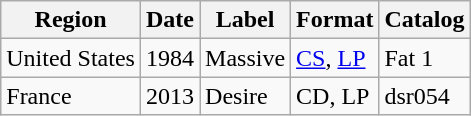<table class="wikitable">
<tr>
<th>Region</th>
<th>Date</th>
<th>Label</th>
<th>Format</th>
<th>Catalog</th>
</tr>
<tr>
<td>United States</td>
<td>1984</td>
<td>Massive</td>
<td><a href='#'>CS</a>, <a href='#'>LP</a></td>
<td>Fat 1</td>
</tr>
<tr>
<td>France</td>
<td>2013</td>
<td>Desire</td>
<td>CD, LP</td>
<td>dsr054</td>
</tr>
</table>
